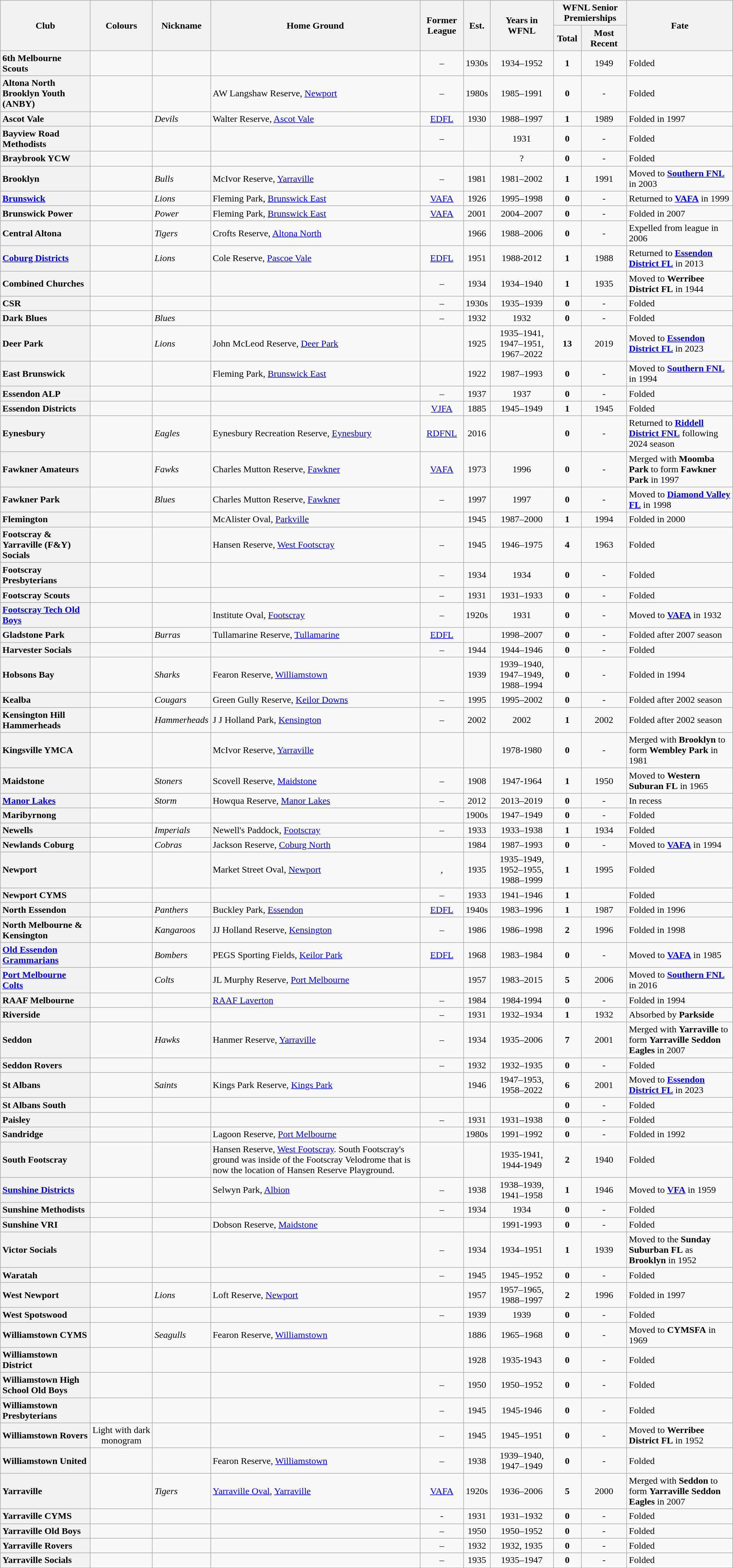<table class="wikitable sortable" style="text-align:center; width:100%">
<tr>
<th rowspan="2">Club</th>
<th rowspan="2">Colours</th>
<th rowspan="2">Nickname</th>
<th rowspan="2">Home Ground</th>
<th rowspan="2">Former League</th>
<th rowspan="2">Est.</th>
<th rowspan="2">Years in WFNL</th>
<th colspan="2">WFNL  Senior Premierships</th>
<th rowspan="2">Fate</th>
</tr>
<tr>
<th>Total</th>
<th>Most Recent</th>
</tr>
<tr>
<th style="text-align:left">6th Melbourne Scouts</th>
<td></td>
<td></td>
<td></td>
<td>–</td>
<td>1930s</td>
<td>1934–1952</td>
<td align="center"><strong>1</strong></td>
<td>1949</td>
<td align="left">Folded</td>
</tr>
<tr>
<th style="text-align:left">Altona North Brooklyn Youth (ANBY)</th>
<td></td>
<td></td>
<td align="left">AW Langshaw Reserve, <a href='#'>Newport</a></td>
<td>–</td>
<td>1980s</td>
<td>1985–1991</td>
<td align="center"><strong>0</strong></td>
<td>-</td>
<td align="left">Folded</td>
</tr>
<tr>
<th style="text-align:left">Ascot Vale</th>
<td></td>
<td align="left"><em>Devils</em></td>
<td align="left">Walter Reserve, <a href='#'>Ascot Vale</a></td>
<td><a href='#'>EDFL</a></td>
<td>1930</td>
<td>1988–1997</td>
<td align="center"><strong>1</strong></td>
<td>1989</td>
<td align="left">Folded in 1997</td>
</tr>
<tr>
<th style="text-align:left">Bayview Road Methodists</th>
<td></td>
<td></td>
<td></td>
<td>–</td>
<td></td>
<td>1931</td>
<td align="center"><strong>0</strong></td>
<td>-</td>
<td align="left">Folded</td>
</tr>
<tr>
<th style="text-align:left">Braybrook YCW</th>
<td></td>
<td></td>
<td></td>
<td></td>
<td></td>
<td>?</td>
<td align="center"><strong>0</strong></td>
<td>-</td>
<td align="left">Folded</td>
</tr>
<tr>
<th style="text-align:left">Brooklyn </th>
<td></td>
<td align="left"><em>Bulls</em></td>
<td align="left">McIvor Reserve, <a href='#'>Yarraville</a></td>
<td>–</td>
<td>1981</td>
<td>1981–2002</td>
<td align="center"><strong>1</strong></td>
<td>1991</td>
<td align="left">Moved to <a href='#'><strong>Southern FNL</strong></a> in 2003</td>
</tr>
<tr>
<th style="text-align:left"><a href='#'>Brunswick</a></th>
<td></td>
<td align="left"><em>Lions</em></td>
<td align="left">Fleming Park, <a href='#'>Brunswick East</a></td>
<td><a href='#'>VAFA</a></td>
<td>1926</td>
<td>1995–1998</td>
<td align="center"><strong>0</strong></td>
<td>-</td>
<td align="left">Returned to <a href='#'><strong>VAFA</strong></a> in 1999</td>
</tr>
<tr>
<th style="text-align:left">Brunswick Power</th>
<td align="center"></td>
<td align="left"><em>Power</em></td>
<td align="left">Fleming Park, <a href='#'>Brunswick East</a></td>
<td><a href='#'>VAFA</a></td>
<td>2001</td>
<td>2004–2007</td>
<td align="center"><strong>0</strong></td>
<td>-</td>
<td align="left">Folded in 2007</td>
</tr>
<tr>
<th style="text-align:left">Central Altona</th>
<td></td>
<td align="left"><em>Tigers</em></td>
<td align="left">Crofts Reserve, <a href='#'>Altona North</a></td>
<td></td>
<td>1966</td>
<td>1988–2006</td>
<td align="center"><strong>0</strong></td>
<td>-</td>
<td align="left">Expelled from league in 2006</td>
</tr>
<tr>
<th style="text-align:left"><a href='#'>Coburg Districts</a></th>
<td></td>
<td align="left"><em>Lions</em></td>
<td align="left">Cole Reserve, <a href='#'>Pascoe Vale</a></td>
<td><a href='#'>EDFL</a></td>
<td>1951</td>
<td>1988-2012</td>
<td align="center"><strong>1</strong></td>
<td>1988</td>
<td align="left">Returned to <a href='#'><strong>Essendon District FL</strong></a> in 2013</td>
</tr>
<tr>
<th style="text-align:left">Combined Churches </th>
<td></td>
<td></td>
<td></td>
<td>–</td>
<td>1934</td>
<td>1934–1940</td>
<td align="center"><strong>1</strong></td>
<td>1935</td>
<td align="left">Moved to <strong>Werribee District FL</strong> in 1944</td>
</tr>
<tr>
<th style="text-align:left">CSR</th>
<td></td>
<td></td>
<td></td>
<td>–</td>
<td>1930s</td>
<td>1935–1939</td>
<td align="center"><strong>0</strong></td>
<td>-</td>
<td align="left">Folded</td>
</tr>
<tr>
<th style="text-align:left">Dark Blues</th>
<td></td>
<td align="left"><em>Blues</em></td>
<td></td>
<td>–</td>
<td>1932</td>
<td>1932</td>
<td align="center"><strong>0</strong></td>
<td>-</td>
<td align="left">Folded</td>
</tr>
<tr>
<th style="text-align:left">Deer Park</th>
<td></td>
<td align="left"><em>Lions</em></td>
<td align="left">John McLeod Reserve, <a href='#'>Deer Park</a></td>
<td></td>
<td>1925</td>
<td>1935–1941, 1947–1951, 1967–2022</td>
<td align="center"><strong>13</strong></td>
<td>2019</td>
<td align="left">Moved to <a href='#'><strong>Essendon District FL</strong></a> in 2023</td>
</tr>
<tr>
<th style="text-align:left">East Brunswick</th>
<td></td>
<td></td>
<td align="left">Fleming Park, <a href='#'>Brunswick East</a></td>
<td></td>
<td>1922</td>
<td>1987–1993</td>
<td align="center"><strong>0</strong></td>
<td>-</td>
<td align="left">Moved to <a href='#'><strong>Southern FNL</strong></a> in 1994</td>
</tr>
<tr>
<th style="text-align:left">Essendon ALP</th>
<td></td>
<td></td>
<td></td>
<td>–</td>
<td>1937</td>
<td>1937</td>
<td align="center"><strong>0</strong></td>
<td>-</td>
<td align="left">Folded</td>
</tr>
<tr>
<th style="text-align:left">Essendon Districts</th>
<td></td>
<td></td>
<td></td>
<td><a href='#'>VJFA</a></td>
<td>1885</td>
<td>1945–1949</td>
<td align="center"><strong>1</strong></td>
<td>1945</td>
<td align="left">Folded</td>
</tr>
<tr>
<th style="text-align:left">Eynesbury</th>
<td></td>
<td align=left><em>Eagles</em></td>
<td align=left>Eynesbury Recreation Reserve, <a href='#'>Eynesbury</a></td>
<td align=center><a href='#'>RDFNL</a></td>
<td align=center>2016</td>
<td align=center></td>
<td align=center><strong>0</strong></td>
<td align=center>-</td>
<td align=left>Returned to <a href='#'><strong>Riddell District FNL</strong></a> following 2024 season</td>
</tr>
<tr>
<th style="text-align:left">Fawkner Amateurs</th>
<td></td>
<td align="left"><em>Fawks</em></td>
<td align="left">Charles Mutton Reserve, <a href='#'>Fawkner</a></td>
<td align="center"><a href='#'>VAFA</a></td>
<td>1973</td>
<td>1996</td>
<td align="center"><strong>0</strong></td>
<td>-</td>
<td align="left">Merged with <strong>Moomba Park</strong> to form <strong>Fawkner Park</strong> in 1997</td>
</tr>
<tr>
<th style="text-align:left">Fawkner Park</th>
<td></td>
<td align="left"><em>Blues</em></td>
<td align="left">Charles Mutton Reserve, <a href='#'>Fawkner</a></td>
<td align="center">–</td>
<td>1997</td>
<td>1997</td>
<td align="center"><strong>0</strong></td>
<td>-</td>
<td align="left">Moved to <a href='#'><strong>Diamond Valley FL</strong></a> in 1998</td>
</tr>
<tr>
<th style="text-align:left">Flemington </th>
<td></td>
<td></td>
<td align="left">McAlister Oval, <a href='#'>Parkville</a></td>
<td></td>
<td>1945</td>
<td>1987–2000</td>
<td align="center"><strong>1</strong></td>
<td>1994</td>
<td align="left">Folded in 2000</td>
</tr>
<tr>
<th style="text-align:left">Footscray & Yarraville (F&Y) Socials</th>
<td></td>
<td></td>
<td align="left">Hansen Reserve, <a href='#'>West Footscray</a></td>
<td>–</td>
<td>1945</td>
<td>1946–1975</td>
<td align="center"><strong>4</strong></td>
<td>1963</td>
<td align="left">Folded</td>
</tr>
<tr>
<th style="text-align:left">Footscray Presbyterians</th>
<td></td>
<td></td>
<td></td>
<td>–</td>
<td>1934</td>
<td>1934</td>
<td align="center"><strong>0</strong></td>
<td>-</td>
<td align="left">Folded</td>
</tr>
<tr>
<th style="text-align:left">Footscray Scouts</th>
<td></td>
<td></td>
<td></td>
<td>–</td>
<td>1931</td>
<td>1931–1933</td>
<td align="center"><strong>0</strong></td>
<td>-</td>
<td align="left">Folded</td>
</tr>
<tr>
<th style="text-align:left"><a href='#'>Footscray Tech Old Boys</a></th>
<td align="center"></td>
<td></td>
<td align="left">Institute Oval, <a href='#'>Footscray</a></td>
<td>–</td>
<td>1920s</td>
<td>1931</td>
<td align="center"><strong>0</strong></td>
<td>-</td>
<td align="left">Moved to <a href='#'><strong>VAFA</strong></a> in 1932</td>
</tr>
<tr>
<th style="text-align:left">Gladstone Park</th>
<td></td>
<td align="left"><em>Burras</em></td>
<td align="left">Tullamarine Reserve, <a href='#'>Tullamarine</a></td>
<td><a href='#'>EDFL</a></td>
<td></td>
<td>1998–2007</td>
<td align="center"><strong>0</strong></td>
<td>-</td>
<td align="left">Folded after 2007 season</td>
</tr>
<tr>
<th style="text-align:left">Harvester Socials</th>
<td></td>
<td></td>
<td></td>
<td>–</td>
<td>1944</td>
<td>1944–1946</td>
<td align="center"><strong>0</strong></td>
<td>-</td>
<td align="left">Folded</td>
</tr>
<tr>
<th style="text-align:left">Hobsons Bay </th>
<td></td>
<td align="left"><em>Sharks</em></td>
<td align="left">Fearon Reserve, <a href='#'>Williamstown</a></td>
<td></td>
<td>1939</td>
<td>1939–1940, 1947–1949, 1988–1994</td>
<td align="center"><strong>0</strong></td>
<td>-</td>
<td align="left">Folded in 1994</td>
</tr>
<tr>
<th style="text-align:left">Kealba</th>
<td></td>
<td align="left"><em>Cougars</em></td>
<td align="left">Green Gully Reserve, <a href='#'>Keilor Downs</a></td>
<td>–</td>
<td>1995</td>
<td>1995–2002</td>
<td align="center"><strong>0</strong></td>
<td>-</td>
<td align="left">Folded after 2002 season</td>
</tr>
<tr>
<th style="text-align:left">Kensington Hill Hammerheads</th>
<td></td>
<td align="left"><em>Hammerheads</em></td>
<td align="left">J J Holland Park, <a href='#'>Kensington</a></td>
<td>–</td>
<td>2002</td>
<td>2002</td>
<td align="center"><strong>1</strong></td>
<td>2002</td>
<td align="left">Folded after 2002 season</td>
</tr>
<tr>
<th style="text-align:left">Kingsville YMCA</th>
<td></td>
<td></td>
<td align="left">McIvor Reserve, <a href='#'>Yarraville</a></td>
<td></td>
<td></td>
<td>1978-1980</td>
<td align="center"><strong>0</strong></td>
<td>-</td>
<td align="left">Merged with <strong>Brooklyn</strong> to form <strong>Wembley Park</strong> in 1981</td>
</tr>
<tr>
<th style="text-align:left">Maidstone</th>
<td></td>
<td align="left"><em>Stoners</em></td>
<td align="left">Scovell Reserve, <a href='#'>Maidstone</a></td>
<td>–</td>
<td>1908</td>
<td>1947-1964</td>
<td align="center"><strong>1</strong></td>
<td>1950</td>
<td align="left">Moved to <strong>Western Suburan FL</strong> in 1965</td>
</tr>
<tr>
<th style="text-align:left"><a href='#'>Manor Lakes</a></th>
<td></td>
<td align="left"><em>Storm</em></td>
<td align="left">Howqua Reserve, <a href='#'>Manor Lakes</a></td>
<td>–</td>
<td>2012</td>
<td>2013–2019</td>
<td align="center"><strong>0</strong></td>
<td>-</td>
<td align="left">In recess</td>
</tr>
<tr>
<th style="text-align:left">Maribyrnong</th>
<td></td>
<td></td>
<td></td>
<td></td>
<td>1900s</td>
<td>1947–1949</td>
<td align="center"><strong>0</strong></td>
<td>-</td>
<td align="left">Folded</td>
</tr>
<tr>
<th style="text-align:left">Newells</th>
<td></td>
<td align="left"><em>Imperials</em></td>
<td align="left">Newell's Paddock, <a href='#'>Footscray</a></td>
<td>–</td>
<td>1933</td>
<td>1933–1938</td>
<td align="center"><strong>1</strong></td>
<td>1934</td>
<td align="left">Folded</td>
</tr>
<tr>
<th style="text-align:left">Newlands Coburg </th>
<td></td>
<td align="left"><em>Cobras</em></td>
<td align="left">Jackson Reserve, <a href='#'>Coburg North</a></td>
<td></td>
<td>1984</td>
<td>1987–1993</td>
<td align="center"><strong>0</strong></td>
<td>-</td>
<td align="left">Moved to <a href='#'><strong>VAFA</strong></a> in 1994</td>
</tr>
<tr>
<th style="text-align:left">Newport </th>
<td></td>
<td></td>
<td align="left">Market Street Oval, <a href='#'>Newport</a></td>
<td>, </td>
<td>1935</td>
<td>1935–1949, 1952–1955, 1988–1999</td>
<td align="center"><strong>1</strong></td>
<td>1995</td>
<td align="left">Folded</td>
</tr>
<tr>
<th style="text-align:left">Newport CYMS</th>
<td></td>
<td></td>
<td></td>
<td>–</td>
<td>1933</td>
<td>1941–1946</td>
<td align="center"><strong>1</strong></td>
<td></td>
<td align="left">Folded</td>
</tr>
<tr>
<th style="text-align:left">North Essendon </th>
<td></td>
<td align="left"><em>Panthers</em></td>
<td align="left">Buckley Park, <a href='#'>Essendon</a></td>
<td><a href='#'>EDFL</a></td>
<td>1940s</td>
<td>1983–1996</td>
<td align="center"><strong>1</strong></td>
<td>1987</td>
<td align="left">Folded in 1996</td>
</tr>
<tr>
<th style="text-align:left">North Melbourne & Kensington</th>
<td></td>
<td align="left"><em>Kangaroos</em></td>
<td align="left">JJ Holland Reserve, <a href='#'>Kensington</a></td>
<td>–</td>
<td>1986</td>
<td>1986–1998</td>
<td align="center"><strong>2</strong></td>
<td>1996</td>
<td align="left">Folded in 1998</td>
</tr>
<tr>
<th style="text-align:left"><a href='#'>Old Essendon Grammarians</a></th>
<td></td>
<td align="left"><em>Bombers</em></td>
<td align="left">PEGS Sporting Fields, <a href='#'>Keilor Park</a></td>
<td><a href='#'>EDFL</a></td>
<td>1968</td>
<td>1983–1984</td>
<td align="center"><strong>0</strong></td>
<td>-</td>
<td align="left">Moved to <a href='#'><strong>VAFA</strong></a> in 1985</td>
</tr>
<tr>
<th style="text-align:left"><a href='#'>Port Melbourne Colts</a></th>
<td></td>
<td align="left"><em>Colts</em></td>
<td align="left">JL Murphy Reserve, <a href='#'>Port Melbourne</a></td>
<td></td>
<td>1957</td>
<td>1983–2015</td>
<td align="center"><strong>5</strong></td>
<td>2006</td>
<td align="left">Moved to <a href='#'><strong>Southern FNL</strong></a> in 2016</td>
</tr>
<tr>
<th style="text-align:left">RAAF Melbourne </th>
<td></td>
<td></td>
<td align="left"><a href='#'>RAAF Laverton</a></td>
<td>–</td>
<td>1984</td>
<td>1984-1994</td>
<td align="center"><strong>0</strong></td>
<td>-</td>
<td align="left">Folded in 1994</td>
</tr>
<tr>
<th style="text-align:left">Riverside</th>
<td align="center"></td>
<td></td>
<td></td>
<td>–</td>
<td>1931</td>
<td>1932–1934</td>
<td align="center"><strong>1</strong></td>
<td>1932</td>
<td align="left">Absorbed by <strong>Parkside</strong></td>
</tr>
<tr>
<th style="text-align:left">Seddon</th>
<td></td>
<td align="left"><em>Hawks</em></td>
<td align="left">Hanmer Reserve, <a href='#'>Yarraville</a></td>
<td>–</td>
<td>1934</td>
<td>1935–2006</td>
<td align="center"><strong>7</strong></td>
<td>2001</td>
<td align="left">Merged with <strong>Yarraville</strong> to form <strong>Yarraville Seddon Eagles</strong> in 2007</td>
</tr>
<tr>
<th style="text-align:left">Seddon Rovers</th>
<td></td>
<td></td>
<td></td>
<td>–</td>
<td>1932</td>
<td>1932–1935</td>
<td><strong>0</strong></td>
<td>-</td>
<td align="left">Folded</td>
</tr>
<tr>
<th style="text-align:left">St Albans</th>
<td></td>
<td align="left"><em>Saints</em></td>
<td align="left">Kings Park Reserve, <a href='#'>Kings Park</a></td>
<td></td>
<td>1946</td>
<td>1947–1953, 1958–2022</td>
<td align="center"><strong>6</strong></td>
<td>2001</td>
<td align="left">Moved to <a href='#'><strong>Essendon District FL</strong></a> in 2023</td>
</tr>
<tr>
<th style="text-align:left">St Albans South</th>
<td></td>
<td></td>
<td></td>
<td></td>
<td></td>
<td></td>
<td align="center"><strong>0</strong></td>
<td>-</td>
<td align="left">Folded</td>
</tr>
<tr>
<th style="text-align:left">Paisley </th>
<td></td>
<td></td>
<td></td>
<td>–</td>
<td>1931</td>
<td>1931–1938</td>
<td align="center"><strong>0</strong></td>
<td>-</td>
<td align="left">Folded</td>
</tr>
<tr>
<th style="text-align:left">Sandridge</th>
<td></td>
<td></td>
<td align=left>Lagoon Reserve, <a href='#'>Port Melbourne</a></td>
<td></td>
<td>1980s</td>
<td>1991–1992</td>
<td align="center"><strong>0</strong></td>
<td>-</td>
<td align="left">Folded in 1992</td>
</tr>
<tr>
<th style="text-align:left">South Footscray</th>
<td></td>
<td></td>
<td align=left>Hansen Reserve, <a href='#'>West Footscray</a>. South Footscray's ground was inside of the Footscray Velodrome that is now the location of Hansen Reserve Playground.</td>
<td></td>
<td></td>
<td>1935-1941, 1944-1949</td>
<td align="center"><strong>2</strong></td>
<td>1940</td>
<td align="left">Folded</td>
</tr>
<tr>
<th style="text-align:left"><a href='#'>Sunshine Districts</a></th>
<td></td>
<td></td>
<td align="left">Selwyn Park, <a href='#'>Albion</a></td>
<td>–</td>
<td>1938</td>
<td>1938–1939, 1941–1958</td>
<td align="center"><strong>1</strong></td>
<td>1946</td>
<td align="left">Moved to <a href='#'><strong>VFA</strong></a> in 1959</td>
</tr>
<tr>
<th style="text-align:left">Sunshine Methodists</th>
<td></td>
<td></td>
<td></td>
<td>–</td>
<td>1934</td>
<td>1934</td>
<td align="center"><strong>0</strong></td>
<td>-</td>
<td align="left">Folded</td>
</tr>
<tr>
<th style="text-align:left">Sunshine VRI</th>
<td></td>
<td></td>
<td align="left">Dobson Reserve, <a href='#'>Maidstone</a></td>
<td></td>
<td></td>
<td>1991-1993</td>
<td align="center"><strong>0</strong></td>
<td>-</td>
<td align="left">Folded</td>
</tr>
<tr>
<th style="text-align:left">Victor Socials</th>
<td></td>
<td></td>
<td></td>
<td>–</td>
<td>1934</td>
<td>1934–1951</td>
<td align="center"><strong>1</strong></td>
<td>1939</td>
<td align="left">Moved to the <strong>Sunday Suburban FL</strong> as <strong>Brooklyn</strong> in 1952</td>
</tr>
<tr>
<th style="text-align:left">Waratah </th>
<td></td>
<td></td>
<td></td>
<td>–</td>
<td>1945</td>
<td>1945–1952</td>
<td align="center"><strong>0</strong></td>
<td>-</td>
<td align="left">Folded</td>
</tr>
<tr>
<th style="text-align:left">West Newport</th>
<td></td>
<td align="left"><em>Lions</em></td>
<td align="left">Loft Reserve, <a href='#'>Newport</a></td>
<td></td>
<td>1957</td>
<td>1957–1965, 1988–1997</td>
<td align="center"><strong>2</strong></td>
<td>1996</td>
<td align="left">Folded in 1997</td>
</tr>
<tr>
<th style="text-align:left">West Spotswood</th>
<td></td>
<td></td>
<td></td>
<td>–</td>
<td>1939</td>
<td>1939</td>
<td align="center"><strong>0</strong></td>
<td>-</td>
<td align="left">Folded</td>
</tr>
<tr>
<th style="text-align:left">Williamstown CYMS</th>
<td></td>
<td align="left"><em>Seagulls</em></td>
<td align="left">Fearon Reserve, <a href='#'>Williamstown</a></td>
<td></td>
<td>1886</td>
<td>1965–1968</td>
<td align="center"><strong>0</strong></td>
<td>-</td>
<td align="left">Moved to <strong>CYMSFA</strong> in 1969</td>
</tr>
<tr>
<th style="text-align:left">Williamstown District</th>
<td></td>
<td></td>
<td></td>
<td></td>
<td>1928</td>
<td>1935-1943</td>
<td><strong>0</strong></td>
<td>-</td>
<td align="left">Folded</td>
</tr>
<tr>
<th style="text-align:left">Williamstown High School Old Boys</th>
<td></td>
<td></td>
<td></td>
<td>–</td>
<td>1950</td>
<td>1950–1952</td>
<td align="center"><strong>0</strong></td>
<td>-</td>
<td align="left">Folded</td>
</tr>
<tr>
<th style="text-align:left">Williamstown Presbyterians</th>
<td></td>
<td></td>
<td></td>
<td>–</td>
<td>1945</td>
<td>1945-1946</td>
<td align="center"><strong>0</strong></td>
<td>-</td>
<td align="left">Folded</td>
</tr>
<tr>
<th style="text-align:left">Williamstown Rovers</th>
<td>Light with dark monogram</td>
<td></td>
<td></td>
<td>–</td>
<td>1945</td>
<td>1945–1951</td>
<td align="center"><strong>0</strong></td>
<td>-</td>
<td align="left">Moved to <strong>Werribee District FL</strong> in 1952</td>
</tr>
<tr>
<th style="text-align:left">Williamstown United</th>
<td></td>
<td></td>
<td align="left">Fearon Reserve, <a href='#'>Williamstown</a></td>
<td>–</td>
<td>1938</td>
<td>1939–1940, 1947–1949</td>
<td><strong>0</strong></td>
<td>-</td>
<td align="left">Folded</td>
</tr>
<tr>
<th style="text-align:left">Yarraville </th>
<td></td>
<td align="left"><em>Tigers</em></td>
<td align="left"><a href='#'>Yarraville Oval</a>, <a href='#'>Yarraville</a></td>
<td><a href='#'>VAFA</a></td>
<td>1920s</td>
<td>1936–2006</td>
<td align="center"><strong>5</strong></td>
<td>2000</td>
<td align="left">Merged with <strong>Seddon</strong> to form <strong>Yarraville Seddon Eagles</strong> in 2007</td>
</tr>
<tr>
<th style="text-align:left">Yarraville CYMS</th>
<td></td>
<td></td>
<td></td>
<td>-</td>
<td>1931</td>
<td>1931–1932</td>
<td align="center"><strong>0</strong></td>
<td>-</td>
<td align="left">Folded</td>
</tr>
<tr>
<th style="text-align:left">Yarraville Old Boys</th>
<td></td>
<td></td>
<td></td>
<td>–</td>
<td>1950</td>
<td>1950–1952</td>
<td align="center"><strong>0</strong></td>
<td>-</td>
<td align="left">Folded</td>
</tr>
<tr>
<th style="text-align:left">Yarraville Rovers</th>
<td></td>
<td></td>
<td></td>
<td>–</td>
<td>1932</td>
<td>1932, 1935</td>
<td align="center"><strong>0</strong></td>
<td>-</td>
<td align="left">Folded</td>
</tr>
<tr>
<th style="text-align:left">Yarraville Socials</th>
<td></td>
<td></td>
<td></td>
<td>–</td>
<td>1935</td>
<td>1935–1947</td>
<td><strong>0</strong></td>
<td>-</td>
<td align="left">Folded</td>
</tr>
</table>
